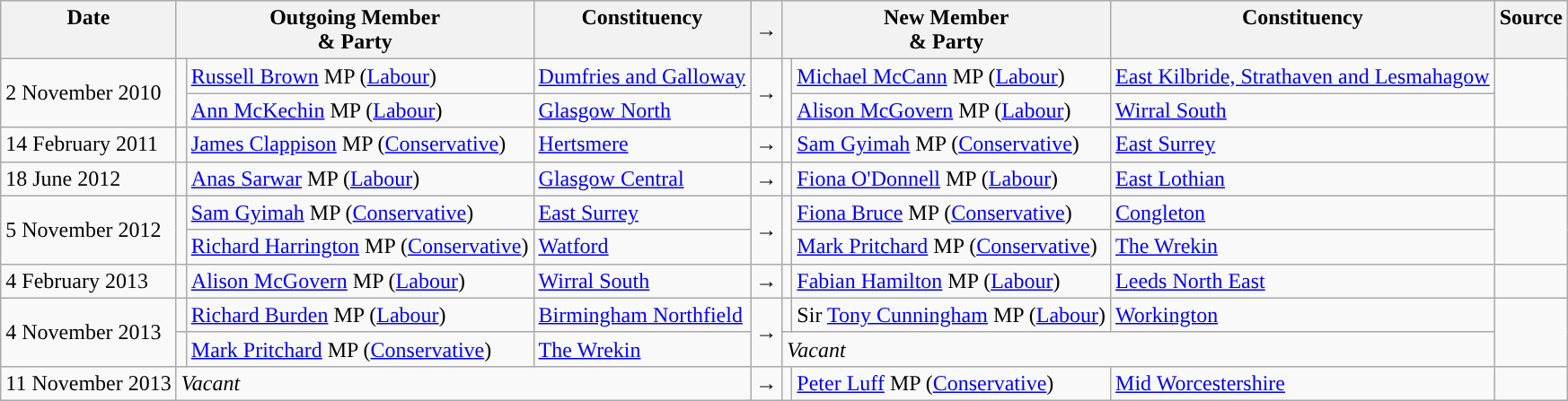<table class="wikitable">
<tr>
<th valign="top">Date</th>
<th colspan="2" valign="top">Outgoing Member<br>& Party</th>
<th valign="top">Constituency</th>
<th>→</th>
<th colspan="2" valign="top">New Member<br>& Party</th>
<th valign="top">Constituency</th>
<th valign="top">Source</th>
</tr>
<tr>
<td rowspan="2" nowrap="">2 November 2010</td>
<td rowspan="2" style="color:inherit;background:"></td>
<td><a href='#'>Russell Brown</a> MP (<a href='#'>Labour</a>)</td>
<td><a href='#'>Dumfries and Galloway</a></td>
<td rowspan="2">→</td>
<td rowspan="2" style="color:inherit;background:"></td>
<td><a href='#'>Michael McCann</a> MP (<a href='#'>Labour</a>)</td>
<td><a href='#'>East Kilbride, Strathaven and Lesmahagow</a></td>
<td rowspan="2"></td>
</tr>
<tr>
<td><a href='#'>Ann McKechin</a> MP (<a href='#'>Labour</a>)</td>
<td><a href='#'>Glasgow North</a></td>
<td><a href='#'>Alison McGovern</a> MP (<a href='#'>Labour</a>)</td>
<td><a href='#'>Wirral South</a></td>
</tr>
<tr>
<td nowrap="">14 February 2011</td>
<td style="color:inherit;background:"></td>
<td><a href='#'>James Clappison</a> MP (<a href='#'>Conservative</a>)</td>
<td><a href='#'>Hertsmere</a></td>
<td>→</td>
<td style="color:inherit;background:"></td>
<td><a href='#'>Sam Gyimah</a> MP (<a href='#'>Conservative</a>)</td>
<td><a href='#'>East Surrey</a></td>
<td></td>
</tr>
<tr>
<td>18 June 2012</td>
<td style="color:inherit;background:"></td>
<td><a href='#'>Anas Sarwar</a> MP (<a href='#'>Labour</a>)</td>
<td><a href='#'>Glasgow Central</a></td>
<td>→</td>
<td style="color:inherit;background:"></td>
<td><a href='#'>Fiona O'Donnell</a> MP (<a href='#'>Labour</a>)</td>
<td><a href='#'>East Lothian</a></td>
<td></td>
</tr>
<tr>
<td rowspan="2">5 November 2012</td>
<td rowspan="2" style="color:inherit;background:"></td>
<td><a href='#'>Sam Gyimah</a> MP (<a href='#'>Conservative</a>)</td>
<td><a href='#'>East Surrey</a></td>
<td rowspan="2">→</td>
<td rowspan="2" style="color:inherit;background:"></td>
<td><a href='#'>Fiona Bruce</a> MP (<a href='#'>Conservative</a>)</td>
<td><a href='#'>Congleton</a></td>
<td rowspan="2"></td>
</tr>
<tr>
<td><a href='#'>Richard Harrington</a> MP (<a href='#'>Conservative</a>)</td>
<td><a href='#'>Watford</a></td>
<td><a href='#'>Mark Pritchard</a> MP (<a href='#'>Conservative</a>)</td>
<td><a href='#'>The Wrekin</a></td>
</tr>
<tr>
<td>4 February 2013</td>
<td style="color:inherit;background:"></td>
<td><a href='#'>Alison McGovern</a> MP (<a href='#'>Labour</a>)</td>
<td><a href='#'>Wirral South</a></td>
<td>→</td>
<td style="color:inherit;background:"></td>
<td><a href='#'>Fabian Hamilton</a> MP (<a href='#'>Labour</a>)</td>
<td><a href='#'>Leeds North East</a></td>
<td></td>
</tr>
<tr>
<td rowspan=2>4 November 2013</td>
<td style="color:inherit;background:"></td>
<td><a href='#'>Richard Burden</a> MP (<a href='#'>Labour</a>)</td>
<td><a href='#'>Birmingham Northfield</a></td>
<td rowspan=2>→</td>
<td style="color:inherit;background:"></td>
<td>Sir <a href='#'>Tony Cunningham</a> MP (<a href='#'>Labour</a>)</td>
<td><a href='#'>Workington</a></td>
<td rowspan=2></td>
</tr>
<tr>
<td style="color:inherit;background:"></td>
<td><a href='#'>Mark Pritchard</a> MP (<a href='#'>Conservative</a>)</td>
<td><a href='#'>The Wrekin</a></td>
<td colspan=3><em>Vacant</em></td>
</tr>
<tr>
<td>11 November 2013</td>
<td colspan=3><em>Vacant</em></td>
<td>→</td>
<td style="color:inherit;background:"></td>
<td><a href='#'>Peter Luff</a> MP (<a href='#'>Conservative</a>)</td>
<td><a href='#'>Mid Worcestershire</a></td>
<td></td>
</tr>
</table>
